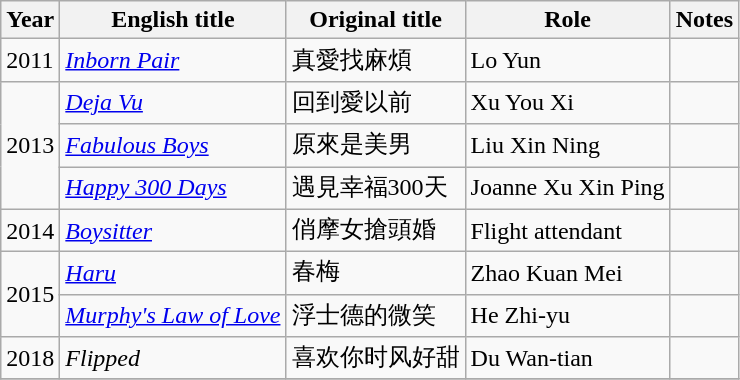<table class="wikitable sortable">
<tr>
<th>Year</th>
<th>English title</th>
<th>Original title</th>
<th>Role</th>
<th class="unsortable">Notes</th>
</tr>
<tr>
<td>2011</td>
<td><em><a href='#'>Inborn Pair</a></em></td>
<td>真愛找麻煩</td>
<td>Lo Yun</td>
<td></td>
</tr>
<tr>
<td rowspan=3>2013</td>
<td><em><a href='#'>Deja Vu</a></em></td>
<td>回到愛以前</td>
<td>Xu You Xi</td>
<td></td>
</tr>
<tr>
<td><em><a href='#'>Fabulous Boys</a></em></td>
<td>原來是美男</td>
<td>Liu Xin Ning</td>
<td></td>
</tr>
<tr>
<td><em><a href='#'>Happy 300 Days</a></em></td>
<td>遇見幸福300天</td>
<td>Joanne Xu Xin Ping</td>
<td></td>
</tr>
<tr>
<td>2014</td>
<td><em><a href='#'>Boysitter</a></em></td>
<td>俏摩女搶頭婚</td>
<td>Flight attendant</td>
<td></td>
</tr>
<tr>
<td rowspan=2>2015</td>
<td><em><a href='#'>Haru</a></em></td>
<td>春梅</td>
<td>Zhao Kuan Mei</td>
<td></td>
</tr>
<tr>
<td><em><a href='#'>Murphy's Law of Love</a></em></td>
<td>浮士德的微笑</td>
<td>He Zhi-yu</td>
<td></td>
</tr>
<tr>
<td>2018</td>
<td><em>Flipped</em></td>
<td>喜欢你时风好甜</td>
<td>Du Wan-tian</td>
<td></td>
</tr>
<tr>
</tr>
</table>
